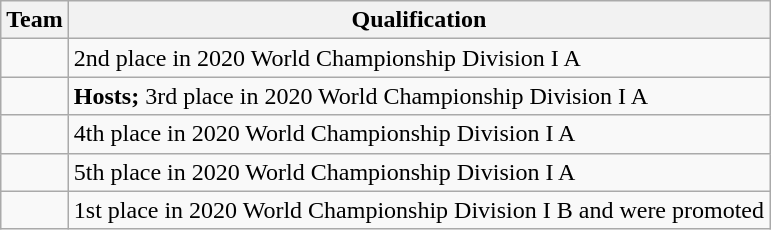<table class="wikitable">
<tr>
<th>Team</th>
<th>Qualification</th>
</tr>
<tr>
<td></td>
<td>2nd place in 2020 World Championship Division I A</td>
</tr>
<tr>
<td></td>
<td><strong>Hosts;</strong> 3rd place in 2020 World Championship Division I A</td>
</tr>
<tr>
<td></td>
<td>4th place in 2020 World Championship Division I A</td>
</tr>
<tr>
<td></td>
<td>5th place in 2020 World Championship Division I A</td>
</tr>
<tr>
<td></td>
<td>1st place in 2020 World Championship Division I B and were promoted</td>
</tr>
</table>
